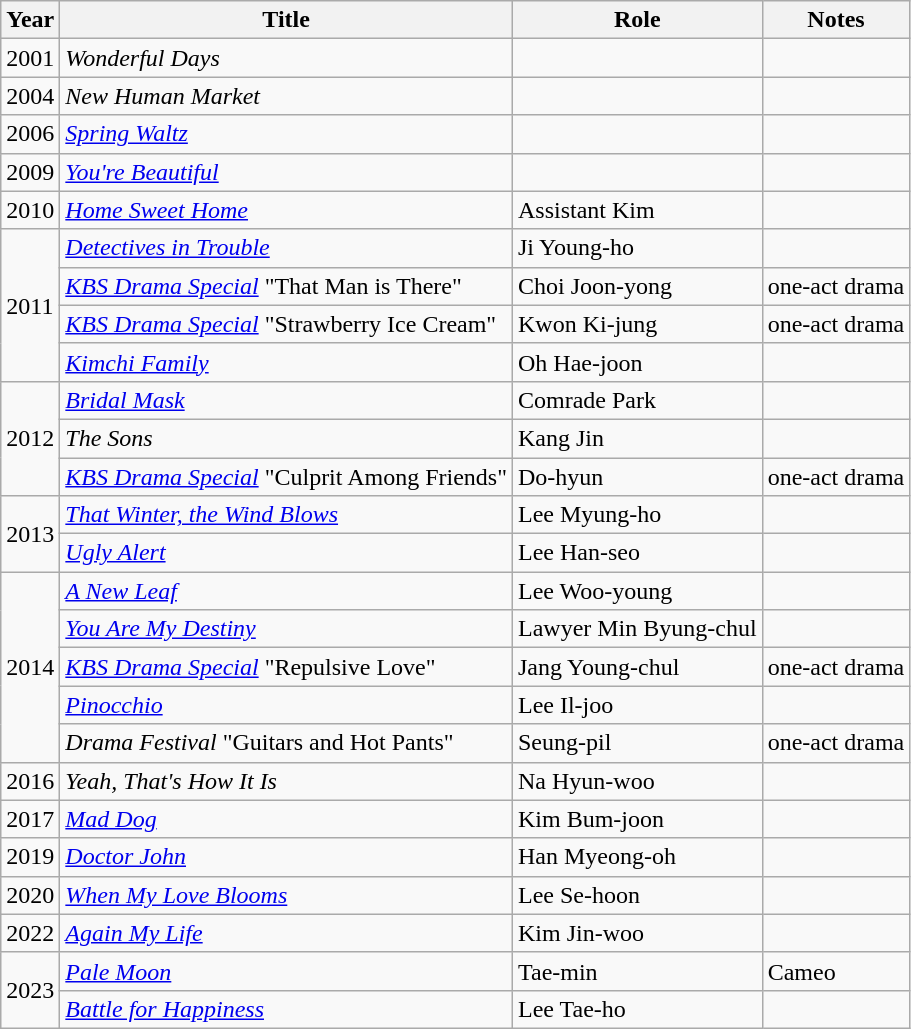<table class="wikitable">
<tr>
<th>Year</th>
<th>Title</th>
<th>Role</th>
<th>Notes</th>
</tr>
<tr>
<td>2001</td>
<td><em>Wonderful Days</em></td>
<td></td>
<td></td>
</tr>
<tr>
<td>2004</td>
<td><em>New Human Market</em></td>
<td></td>
<td></td>
</tr>
<tr>
<td>2006</td>
<td><em><a href='#'>Spring Waltz</a></em></td>
<td></td>
<td></td>
</tr>
<tr>
<td>2009</td>
<td><em><a href='#'>You're Beautiful</a></em></td>
<td></td>
<td></td>
</tr>
<tr>
<td>2010</td>
<td><em><a href='#'>Home Sweet Home</a></em></td>
<td>Assistant Kim</td>
<td></td>
</tr>
<tr>
<td rowspan=4>2011</td>
<td><em><a href='#'>Detectives in Trouble</a></em></td>
<td>Ji Young-ho</td>
<td></td>
</tr>
<tr>
<td><em><a href='#'>KBS Drama Special</a></em> "That Man is There"</td>
<td>Choi Joon-yong</td>
<td>one-act drama</td>
</tr>
<tr>
<td><em><a href='#'>KBS Drama Special</a></em> "Strawberry Ice Cream"</td>
<td>Kwon Ki-jung</td>
<td>one-act drama</td>
</tr>
<tr>
<td><em><a href='#'>Kimchi Family</a></em></td>
<td>Oh Hae-joon</td>
<td></td>
</tr>
<tr>
<td rowspan=3>2012</td>
<td><em><a href='#'>Bridal Mask</a></em></td>
<td>Comrade Park</td>
<td></td>
</tr>
<tr>
<td><em>The Sons</em></td>
<td>Kang Jin</td>
<td></td>
</tr>
<tr>
<td><em><a href='#'>KBS Drama Special</a></em> "Culprit Among Friends"</td>
<td>Do-hyun</td>
<td>one-act drama</td>
</tr>
<tr>
<td rowspan=2>2013</td>
<td><em><a href='#'>That Winter, the Wind Blows</a></em></td>
<td>Lee Myung-ho</td>
<td></td>
</tr>
<tr>
<td><em><a href='#'>Ugly Alert</a></em></td>
<td>Lee Han-seo</td>
<td></td>
</tr>
<tr>
<td rowspan=5>2014</td>
<td><em><a href='#'>A New Leaf</a></em></td>
<td>Lee Woo-young</td>
<td></td>
</tr>
<tr>
<td><em><a href='#'>You Are My Destiny</a></em></td>
<td>Lawyer Min Byung-chul</td>
<td></td>
</tr>
<tr>
<td><em><a href='#'>KBS Drama Special</a></em> "Repulsive Love"</td>
<td>Jang Young-chul</td>
<td>one-act drama</td>
</tr>
<tr>
<td><em><a href='#'>Pinocchio</a></em></td>
<td>Lee Il-joo</td>
<td></td>
</tr>
<tr>
<td><em>Drama Festival</em> "Guitars and Hot Pants"</td>
<td>Seung-pil</td>
<td>one-act drama</td>
</tr>
<tr>
<td>2016</td>
<td><em>Yeah, That's How It Is</em></td>
<td>Na Hyun-woo</td>
<td></td>
</tr>
<tr>
<td>2017</td>
<td><em><a href='#'>Mad Dog</a></em></td>
<td>Kim Bum-joon</td>
<td></td>
</tr>
<tr>
<td>2019</td>
<td><em><a href='#'>Doctor John</a></em></td>
<td>Han Myeong-oh</td>
<td></td>
</tr>
<tr>
<td>2020</td>
<td><em><a href='#'>When My Love Blooms</a></em></td>
<td>Lee Se-hoon</td>
<td></td>
</tr>
<tr>
<td>2022</td>
<td><em><a href='#'>Again My Life</a></em></td>
<td>Kim Jin-woo</td>
<td></td>
</tr>
<tr>
<td rowspan=2>2023</td>
<td><em><a href='#'>Pale Moon</a></em></td>
<td>Tae-min</td>
<td>Cameo</td>
</tr>
<tr>
<td><em><a href='#'>Battle for Happiness</a></em></td>
<td>Lee Tae-ho</td>
<td></td>
</tr>
</table>
